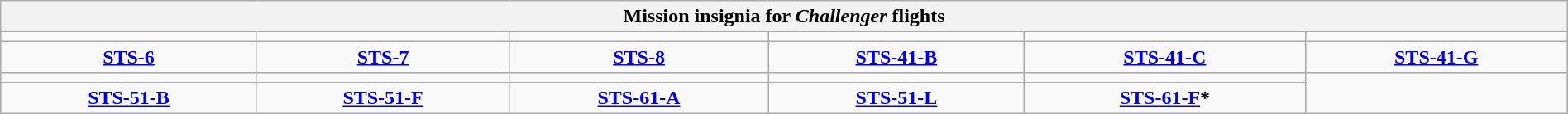<table class="wikitable" style="margin:1em auto; text-align:center; font-size: 100%; width:100%">
<tr>
<th colspan=6>Mission insignia for <em>Challenger</em> flights</th>
</tr>
<tr>
<td></td>
<td></td>
<td></td>
<td></td>
<td></td>
<td></td>
</tr>
<tr>
<td><strong><a href='#'>STS-6</a></strong></td>
<td><strong><a href='#'>STS-7</a></strong></td>
<td><strong><a href='#'>STS-8</a></strong></td>
<td><strong><a href='#'>STS-41-B</a></strong></td>
<td><strong><a href='#'>STS-41-C</a></strong></td>
<td><strong><a href='#'>STS-41-G</a></strong></td>
</tr>
<tr>
<td></td>
<td></td>
<td></td>
<td></td>
<td></td>
</tr>
<tr>
<td><strong><a href='#'>STS-51-B</a></strong></td>
<td><strong><a href='#'>STS-51-F</a></strong></td>
<td><strong><a href='#'>STS-61-A</a></strong></td>
<td><strong><a href='#'>STS-51-L</a></strong></td>
<td><strong><a href='#'>STS-61-F</a>*</strong></td>
</tr>
</table>
